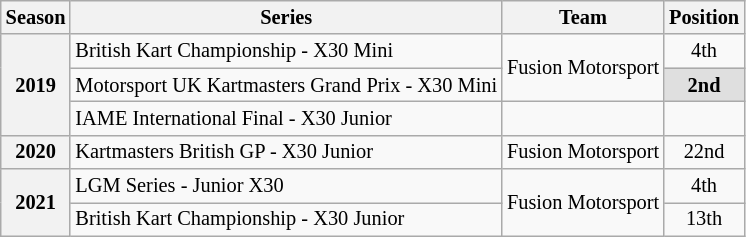<table class="wikitable" style="font-size: 85%; text-align:center">
<tr>
<th>Season</th>
<th>Series</th>
<th>Team</th>
<th>Position</th>
</tr>
<tr>
<th rowspan="3">2019</th>
<td align="left">British Kart Championship - X30 Mini</td>
<td rowspan="2" align="left">Fusion Motorsport</td>
<td>4th</td>
</tr>
<tr>
<td align="left">Motorsport UK Kartmasters Grand Prix - X30 Mini</td>
<td style="background:#DFDFDF"><strong>2nd</strong></td>
</tr>
<tr>
<td align="left">IAME International Final - X30 Junior</td>
<td align="left"></td>
<td></td>
</tr>
<tr>
<th>2020</th>
<td align="left">Kartmasters British GP - X30 Junior</td>
<td align="left">Fusion Motorsport</td>
<td>22nd</td>
</tr>
<tr>
<th rowspan="2">2021</th>
<td align="left">LGM Series - Junior X30</td>
<td rowspan="2" align="left">Fusion Motorsport</td>
<td>4th</td>
</tr>
<tr>
<td align="left">British Kart Championship - X30 Junior</td>
<td>13th</td>
</tr>
</table>
